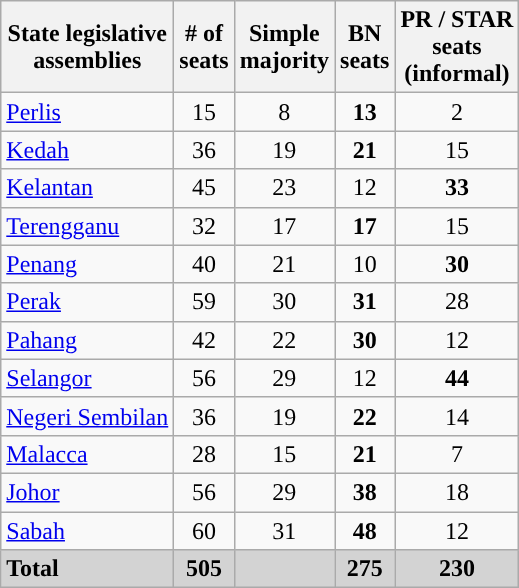<table class="wikitable sortable" style="text-align:center">
<tr>
<th>State legislative<br>assemblies</th>
<th># of<br>seats</th>
<th>Simple<br>majority</th>
<th>BN<br>seats</th>
<th>PR / STAR<br>seats<br>(informal)</th>
</tr>
<tr>
<td style="text-align:left"> <a href='#'>Perlis</a></td>
<td>15</td>
<td>8</td>
<td><strong>13</strong></td>
<td>2</td>
</tr>
<tr>
<td style="text-align:left"> <a href='#'>Kedah</a></td>
<td>36</td>
<td>19</td>
<td><strong>21</strong></td>
<td>15</td>
</tr>
<tr>
<td style="text-align:left"> <a href='#'>Kelantan</a></td>
<td>45</td>
<td>23</td>
<td>12</td>
<td><strong>33</strong></td>
</tr>
<tr>
<td style="text-align:left"> <a href='#'>Terengganu</a></td>
<td>32</td>
<td>17</td>
<td><strong>17</strong></td>
<td>15</td>
</tr>
<tr>
<td style="text-align:left"> <a href='#'>Penang</a></td>
<td>40</td>
<td>21</td>
<td>10</td>
<td><strong>30</strong></td>
</tr>
<tr>
<td style="text-align:left"> <a href='#'>Perak</a></td>
<td>59</td>
<td>30</td>
<td><strong>31</strong></td>
<td>28</td>
</tr>
<tr>
<td style="text-align:left"> <a href='#'>Pahang</a></td>
<td>42</td>
<td>22</td>
<td><strong>30</strong></td>
<td>12</td>
</tr>
<tr>
<td style="text-align:left"> <a href='#'>Selangor</a></td>
<td>56</td>
<td>29</td>
<td>12</td>
<td><strong>44</strong></td>
</tr>
<tr>
<td style="text-align:left"> <a href='#'>Negeri Sembilan</a></td>
<td>36</td>
<td>19</td>
<td><strong>22</strong></td>
<td>14</td>
</tr>
<tr>
<td style="text-align:left"> <a href='#'>Malacca</a></td>
<td>28</td>
<td>15</td>
<td><strong>21</strong></td>
<td>7</td>
</tr>
<tr>
<td style="text-align:left"> <a href='#'>Johor</a></td>
<td>56</td>
<td>29</td>
<td><strong>38</strong></td>
<td>18</td>
</tr>
<tr>
<td style="text-align:left"> <a href='#'>Sabah</a></td>
<td>60</td>
<td>31</td>
<td><strong>48</strong></td>
<td>12</td>
</tr>
<tr class="sortbottom" bgcolor="lightgrey">
<td style="text-align:left"><strong>Total</strong></td>
<td><strong>505</strong></td>
<td></td>
<td><span><strong>275</strong></span></td>
<td><span><strong>230</strong></span></td>
</tr>
</table>
